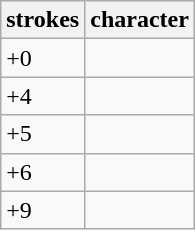<table class="wikitable">
<tr>
<th>strokes</th>
<th>character</th>
</tr>
<tr>
<td>+0</td>
<td style="font-size: large;"> </td>
</tr>
<tr>
<td>+4</td>
<td style="font-size: large;"></td>
</tr>
<tr>
<td>+5</td>
<td style="font-size: large;"></td>
</tr>
<tr>
<td>+6</td>
<td style="font-size: large;"></td>
</tr>
<tr>
<td>+9</td>
<td style="font-size: large;"></td>
</tr>
</table>
